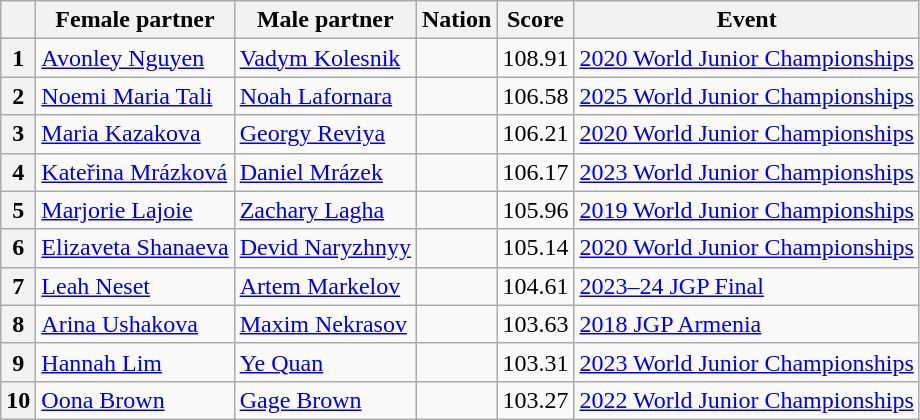<table class="wikitable sortable" style="text-align:left;">
<tr>
<th scope="col"></th>
<th scope="col">Female partner</th>
<th scope="col">Male partner</th>
<th scope="col">Nation</th>
<th scope="col">Score</th>
<th scope="col">Event</th>
</tr>
<tr>
<th scope="row">1</th>
<td><a href='#'>Avonley Nguyen</a></td>
<td><a href='#'>Vadym Kolesnik</a></td>
<td></td>
<td style="text-align:center;">108.91</td>
<td><a href='#'>2020 World Junior Championships</a></td>
</tr>
<tr>
<th scope="row">2</th>
<td><a href='#'>Noemi Maria Tali</a></td>
<td><a href='#'>Noah Lafornara</a></td>
<td></td>
<td style="text-align:center;">106.58</td>
<td><a href='#'>2025 World Junior Championships</a></td>
</tr>
<tr>
<th scope="row">3</th>
<td><a href='#'>Maria Kazakova</a></td>
<td><a href='#'>Georgy Reviya</a></td>
<td></td>
<td style="text-align:center;">106.21</td>
<td><a href='#'>2020 World Junior Championships</a></td>
</tr>
<tr>
<th scope="row">4</th>
<td><a href='#'>Kateřina Mrázková</a></td>
<td><a href='#'>Daniel Mrázek</a></td>
<td></td>
<td style="text-align:center;">106.17</td>
<td><a href='#'>2023 World Junior Championships</a></td>
</tr>
<tr>
<th scope="row">5</th>
<td><a href='#'>Marjorie Lajoie</a></td>
<td><a href='#'>Zachary Lagha</a></td>
<td></td>
<td style="text-align:center;">105.96</td>
<td><a href='#'>2019 World Junior Championships</a></td>
</tr>
<tr>
<th scope="row">6</th>
<td><a href='#'>Elizaveta Shanaeva</a></td>
<td><a href='#'>Devid Naryzhnyy</a></td>
<td></td>
<td style="text-align:center;">105.14</td>
<td><a href='#'>2020 World Junior Championships</a></td>
</tr>
<tr>
<th scope="row">7</th>
<td><a href='#'>Leah Neset</a></td>
<td><a href='#'>Artem Markelov</a></td>
<td></td>
<td style="text-align:center">104.61</td>
<td><a href='#'>2023–24 JGP Final</a></td>
</tr>
<tr>
<th scope="row">8</th>
<td><a href='#'>Arina Ushakova</a></td>
<td><a href='#'>Maxim Nekrasov</a></td>
<td></td>
<td style="text-align:center;">103.63</td>
<td><a href='#'>2018 JGP Armenia</a></td>
</tr>
<tr>
<th scope="row">9</th>
<td><a href='#'>Hannah Lim</a></td>
<td><a href='#'>Ye Quan</a></td>
<td></td>
<td style="text-align:center;">103.31</td>
<td><a href='#'>2023 World Junior Championships</a></td>
</tr>
<tr>
<th scope="row">10</th>
<td><a href='#'>Oona Brown</a></td>
<td><a href='#'>Gage Brown</a></td>
<td></td>
<td style="text-align:center;">103.27</td>
<td><a href='#'>2022 World Junior Championships</a></td>
</tr>
</table>
